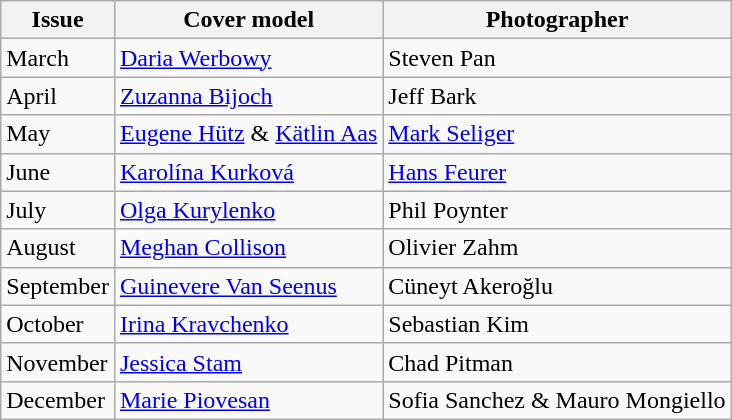<table class="sortable wikitable">
<tr>
<th>Issue</th>
<th>Cover model</th>
<th>Photographer</th>
</tr>
<tr>
<td>March</td>
<td><a href='#'>Daria Werbowy</a></td>
<td>Steven Pan</td>
</tr>
<tr>
<td>April</td>
<td><a href='#'>Zuzanna Bijoch</a></td>
<td>Jeff Bark</td>
</tr>
<tr>
<td>May</td>
<td><a href='#'>Eugene Hütz</a> & <a href='#'>Kätlin Aas</a></td>
<td><a href='#'>Mark Seliger</a></td>
</tr>
<tr>
<td>June</td>
<td><a href='#'>Karolína Kurková</a></td>
<td><a href='#'>Hans Feurer</a></td>
</tr>
<tr>
<td>July</td>
<td><a href='#'>Olga Kurylenko</a></td>
<td>Phil Poynter</td>
</tr>
<tr>
<td>August</td>
<td><a href='#'>Meghan Collison</a></td>
<td>Olivier Zahm</td>
</tr>
<tr>
<td>September</td>
<td><a href='#'>Guinevere Van Seenus</a></td>
<td>Cüneyt Akeroğlu</td>
</tr>
<tr>
<td>October</td>
<td><a href='#'>Irina Kravchenko</a></td>
<td>Sebastian Kim</td>
</tr>
<tr>
<td>November</td>
<td><a href='#'>Jessica Stam</a></td>
<td>Chad Pitman</td>
</tr>
<tr>
<td>December</td>
<td><a href='#'>Marie Piovesan</a></td>
<td>Sofia Sanchez & Mauro Mongiello</td>
</tr>
</table>
